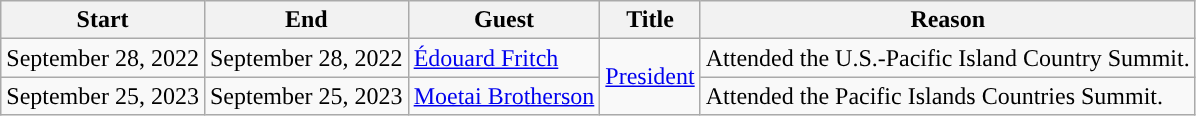<table class="wikitable sortable">
<tr>
<th>Start</th>
<th>End</th>
<th>Guest</th>
<th>Title</th>
<th>Reason</th>
</tr>
<tr>
<td>September 28, 2022</td>
<td>September 28, 2022</td>
<td><a href='#'>Édouard Fritch</a></td>
<td rowspan=2><a href='#'>President</a></td>
<td>Attended the U.S.-Pacific Island Country Summit.</td>
</tr>
<tr>
<td>September 25, 2023</td>
<td>September 25, 2023</td>
<td><a href='#'>Moetai Brotherson</a></td>
<td>Attended the Pacific Islands Countries Summit.</td>
</tr>
</table>
